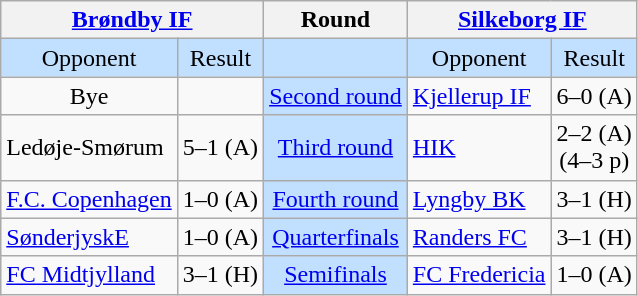<table class="wikitable" style="text-align: center;">
<tr>
<th colspan=2><a href='#'>Brøndby IF</a></th>
<th>Round</th>
<th colspan=2><a href='#'>Silkeborg IF</a></th>
</tr>
<tr style="background:#c1e0ff;">
<td>Opponent</td>
<td>Result</td>
<td></td>
<td>Opponent</td>
<td>Result</td>
</tr>
<tr>
<td align=center>Bye</td>
<td></td>
<td style="background:#c1e0ff;"><a href='#'>Second round</a></td>
<td align=left><a href='#'>Kjellerup IF</a></td>
<td>6–0 (A)</td>
</tr>
<tr>
<td align=left>Ledøje-Smørum</td>
<td>5–1 (A)</td>
<td style="background:#c1e0ff;"><a href='#'>Third round</a></td>
<td align=left><a href='#'>HIK</a></td>
<td>2–2 (A)<br> (4–3 p)</td>
</tr>
<tr>
<td align=left><a href='#'>F.C. Copenhagen</a></td>
<td>1–0 (A)</td>
<td style="background:#c1e0ff;"><a href='#'>Fourth round</a></td>
<td align=left><a href='#'>Lyngby BK</a></td>
<td>3–1 (H)</td>
</tr>
<tr>
<td align=left><a href='#'>SønderjyskE</a></td>
<td>1–0 (A)</td>
<td style="background:#c1e0ff;"><a href='#'>Quarterfinals</a></td>
<td align=left><a href='#'>Randers FC</a></td>
<td>3–1 (H)</td>
</tr>
<tr>
<td align=left><a href='#'>FC Midtjylland</a></td>
<td>3–1 (H)</td>
<td style="background:#c1e0ff;"><a href='#'>Semifinals</a></td>
<td align=left><a href='#'>FC Fredericia</a></td>
<td>1–0 (A)</td>
</tr>
</table>
